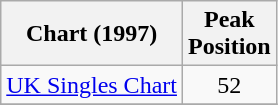<table class="wikitable">
<tr>
<th>Chart (1997)</th>
<th>Peak<br>Position</th>
</tr>
<tr>
<td align="left"><a href='#'>UK Singles Chart</a></td>
<td align="center">52</td>
</tr>
<tr>
</tr>
</table>
